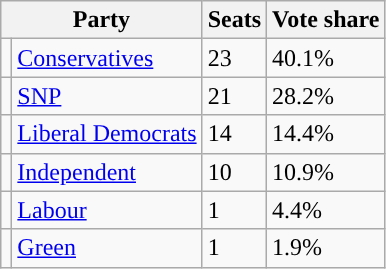<table class="wikitable sortable">
<tr>
<th scope="col" colspan="2">Party</th>
<th scope="col">Seats</th>
<th scope="col">Vote share</th>
</tr>
<tr>
<td style="background-color: "></td>
<td scope="row"><a href='#'>Conservatives</a></td>
<td>23</td>
<td>40.1%</td>
</tr>
<tr>
<td style="background-color: "></td>
<td scope="row"><a href='#'>SNP</a></td>
<td>21</td>
<td>28.2%</td>
</tr>
<tr>
<td style="background-color: "></td>
<td scope="row"><a href='#'>Liberal Democrats</a></td>
<td>14</td>
<td>14.4%</td>
</tr>
<tr>
<td style="background-color: "></td>
<td scope="row"><a href='#'>Independent</a></td>
<td>10</td>
<td>10.9%</td>
</tr>
<tr>
<td style="background-color: "></td>
<td scope="row"><a href='#'>Labour</a></td>
<td>1</td>
<td>4.4%</td>
</tr>
<tr>
<td style="background-color: "></td>
<td scope="row"><a href='#'>Green</a></td>
<td>1</td>
<td>1.9%</td>
</tr>
</table>
